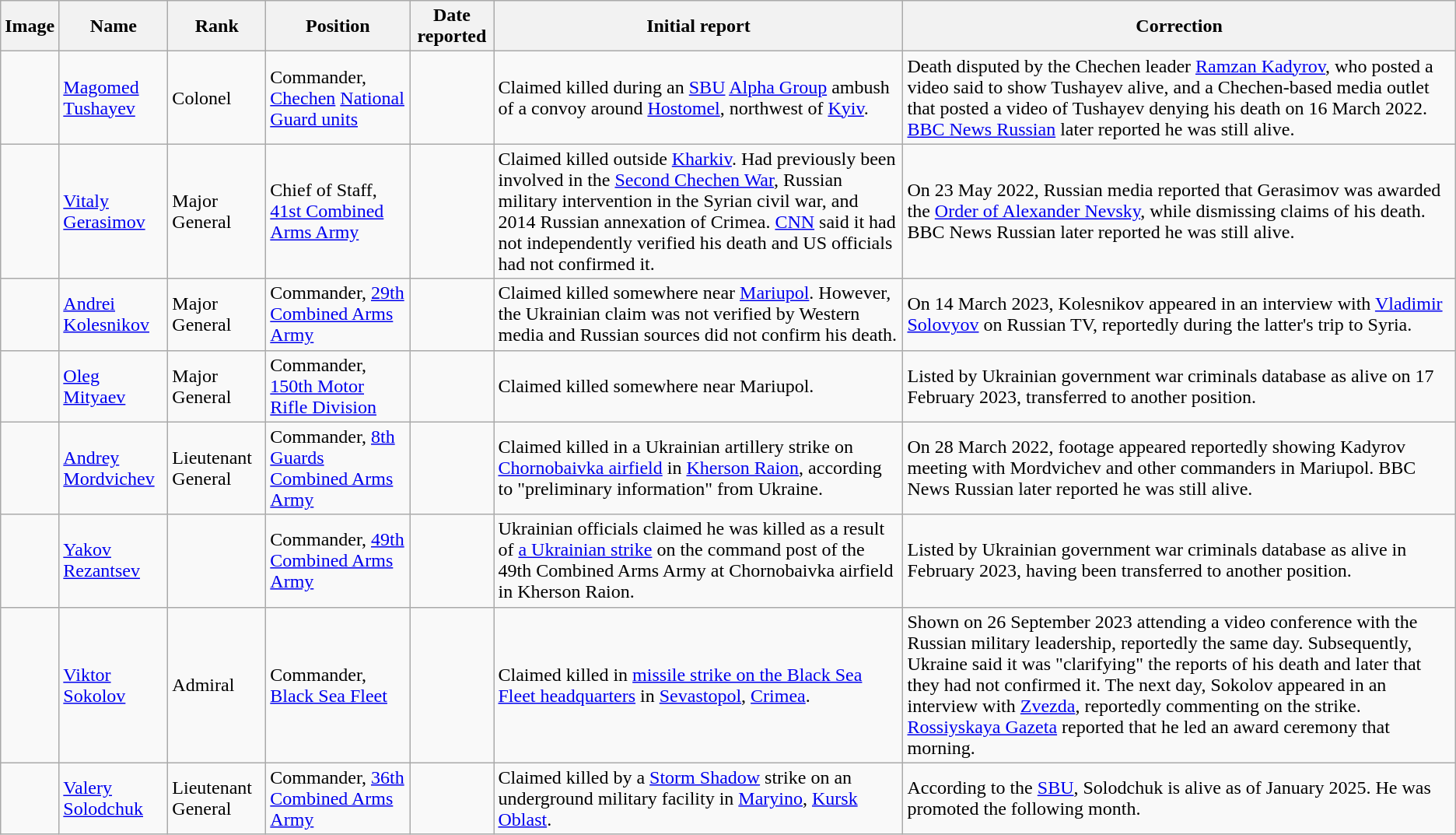<table class="wikitable sortable">
<tr>
<th class="unsortable">Image</th>
<th>Name</th>
<th>Rank</th>
<th>Position</th>
<th>Date reported</th>
<th class="unsortable">Initial report</th>
<th class="unsortable">Correction</th>
</tr>
<tr>
<td></td>
<td class=nowrap data-sort-value="Tushayev, Magomed"><a href='#'>Magomed Tushayev</a></td>
<td class=nowrap data-sort-value="1"> Colonel</td>
<td>Commander, <a href='#'>Chechen</a> <a href='#'>National Guard units</a></td>
<td></td>
<td>Claimed killed during an <a href='#'>SBU</a> <a href='#'>Alpha Group</a> ambush of a convoy around <a href='#'>Hostomel</a>, northwest of <a href='#'>Kyiv</a>.</td>
<td>Death disputed by the Chechen leader <a href='#'>Ramzan Kadyrov</a>, who posted a video said to show Tushayev alive, and a Chechen-based media outlet that posted a video of Tushayev denying his death on 16 March 2022. <a href='#'>BBC News Russian</a> later reported he was still alive.</td>
</tr>
<tr>
<td></td>
<td class=nowrap data-sort-value="Gerasimov, Vitaly"><a href='#'>Vitaly Gerasimov</a></td>
<td class=nowrap data-sort-value="1"> Major General</td>
<td>Chief of Staff, <a href='#'>41st Combined Arms Army</a></td>
<td></td>
<td>Claimed killed outside <a href='#'>Kharkiv</a>. Had previously been involved in the <a href='#'>Second Chechen War</a>, Russian military intervention in the Syrian civil war, and 2014 Russian annexation of Crimea. <a href='#'>CNN</a> said it had not independently verified his death and US officials had not confirmed it.</td>
<td>On 23 May 2022, Russian media reported that Gerasimov was awarded the <a href='#'>Order of Alexander Nevsky</a>, while dismissing claims of his death. BBC News Russian later reported he was still alive.</td>
</tr>
<tr>
<td></td>
<td class=nowrap data-sort-value="Kolesnikov, Andrei"><a href='#'>Andrei Kolesnikov</a></td>
<td class=nowrap data-sort-value="1"> Major General</td>
<td>Commander, <a href='#'>29th Combined Arms Army</a></td>
<td></td>
<td>Claimed killed somewhere near <a href='#'>Mariupol</a>. However, the Ukrainian claim was not verified by Western media and Russian sources did not confirm his death.</td>
<td>On 14 March 2023, Kolesnikov appeared in an interview with <a href='#'>Vladimir Solovyov</a> on Russian TV, reportedly during the latter's trip to Syria.</td>
</tr>
<tr>
<td></td>
<td><a href='#'>Oleg Mityaev</a></td>
<td> Major General</td>
<td>Commander, <a href='#'>150th Motor Rifle Division</a></td>
<td></td>
<td>Claimed killed somewhere near Mariupol.</td>
<td>Listed by Ukrainian government war criminals database as alive on 17 February 2023, transferred to another position.</td>
</tr>
<tr>
<td></td>
<td class=nowrap data-sort-value="Mordvichev, Andrey"><a href='#'>Andrey Mordvichev</a></td>
<td class=nowrap data-sort-value="2"> Lieutenant General</td>
<td>Commander, <a href='#'>8th Guards Combined Arms Army</a></td>
<td></td>
<td>Claimed killed in a Ukrainian artillery strike on <a href='#'>Chornobaivka airfield</a> in <a href='#'>Kherson Raion</a>, according to "preliminary information" from Ukraine.</td>
<td>On 28 March 2022, footage appeared reportedly showing Kadyrov meeting with Mordvichev and other commanders in Mariupol. BBC News Russian later reported he was still alive.</td>
</tr>
<tr>
<td></td>
<td><a href='#'>Yakov Rezantsev</a></td>
<td></td>
<td>Commander, <a href='#'>49th Combined Arms Army</a></td>
<td></td>
<td>Ukrainian officials claimed he was killed as a result of <a href='#'>a Ukrainian strike</a> on the command post of the 49th Combined Arms Army at Chornobaivka airfield in Kherson Raion.</td>
<td>Listed by Ukrainian government war criminals database as alive in February 2023, having been transferred to another position.</td>
</tr>
<tr>
<td></td>
<td><a href='#'>Viktor Sokolov</a></td>
<td> Admiral</td>
<td>Commander, <a href='#'>Black Sea Fleet</a></td>
<td></td>
<td>Claimed killed in <a href='#'>missile strike on the Black Sea Fleet headquarters</a> in <a href='#'>Sevastopol</a>, <a href='#'>Crimea</a>.</td>
<td>Shown on 26 September 2023 attending a video conference with the Russian military leadership, reportedly the same day. Subsequently, Ukraine said it was "clarifying" the reports of his death and later that they had not confirmed it. The next day, Sokolov appeared in an interview with <a href='#'>Zvezda</a>, reportedly commenting on the strike. <a href='#'>Rossiyskaya Gazeta</a> reported that he led an award ceremony that morning.</td>
</tr>
<tr>
<td></td>
<td><a href='#'>Valery Solodchuk</a></td>
<td> Lieutenant General</td>
<td>Commander, <a href='#'>36th Combined Arms Army</a></td>
<td></td>
<td>Claimed killed by a <a href='#'>Storm Shadow</a> strike on an underground military facility in <a href='#'>Maryino</a>, <a href='#'>Kursk Oblast</a>.</td>
<td>According to the <a href='#'>SBU</a>, Solodchuk is alive as of January 2025. He was promoted the following month.</td>
</tr>
</table>
